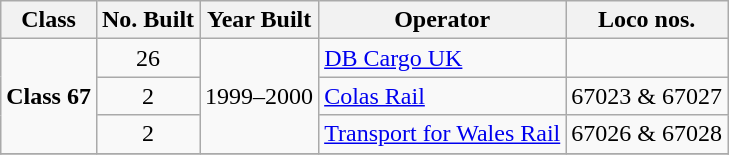<table class="wikitable">
<tr>
<th>Class</th>
<th>No. Built</th>
<th>Year Built</th>
<th>Operator</th>
<th>Loco nos.</th>
</tr>
<tr>
<td rowspan="3"><strong>Class 67</strong></td>
<td align="center">26</td>
<td rowspan="3" align=center>1999–2000</td>
<td><a href='#'>DB Cargo UK</a></td>
<td></td>
</tr>
<tr>
<td align="center">2</td>
<td><a href='#'>Colas Rail</a></td>
<td>67023 & 67027</td>
</tr>
<tr>
<td align="center">2</td>
<td><a href='#'>Transport for Wales Rail</a></td>
<td>67026 & 67028</td>
</tr>
<tr>
</tr>
</table>
